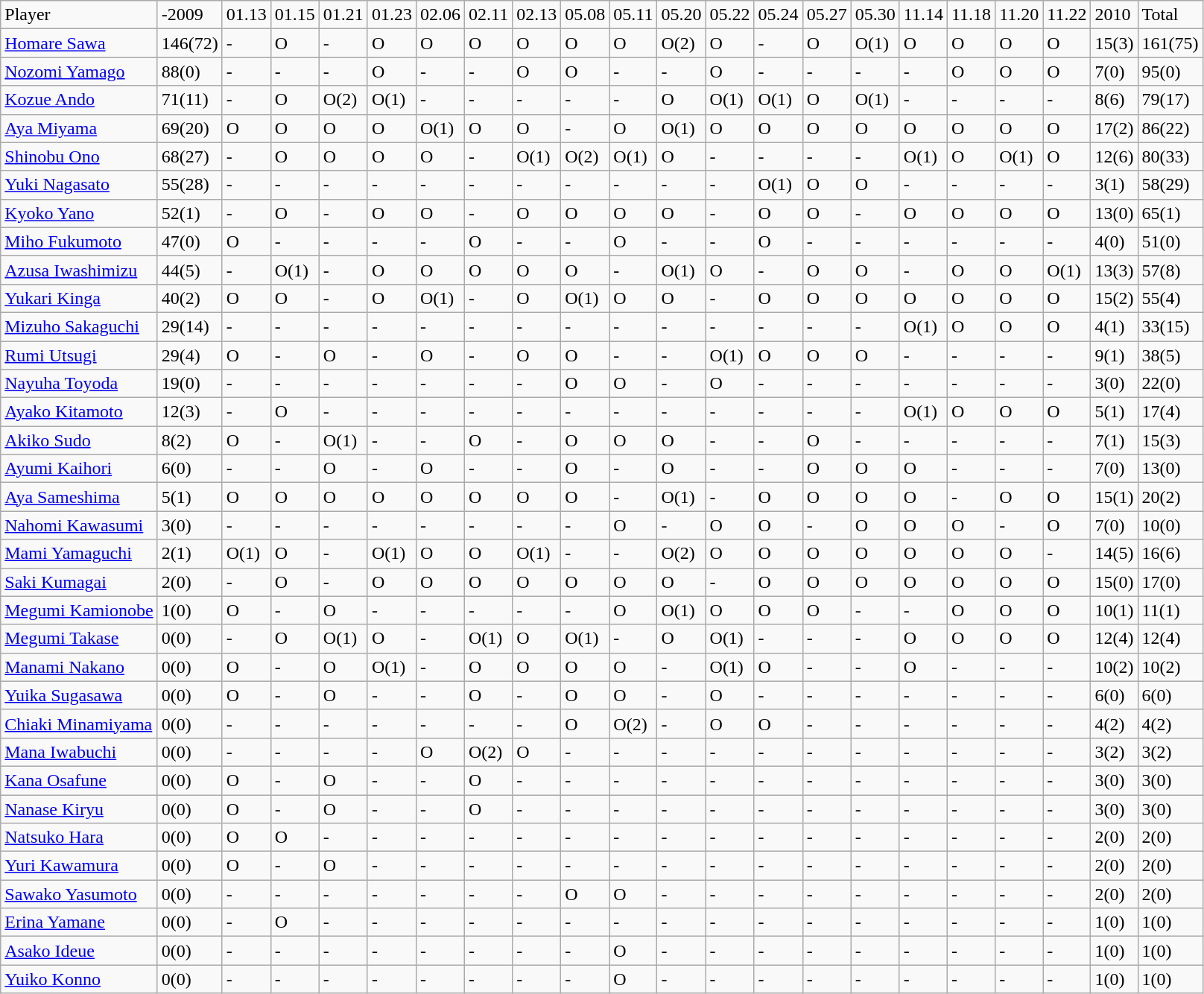<table class="wikitable" style="text-align:left;">
<tr>
<td>Player</td>
<td>-2009</td>
<td>01.13</td>
<td>01.15</td>
<td>01.21</td>
<td>01.23</td>
<td>02.06</td>
<td>02.11</td>
<td>02.13</td>
<td>05.08</td>
<td>05.11</td>
<td>05.20</td>
<td>05.22</td>
<td>05.24</td>
<td>05.27</td>
<td>05.30</td>
<td>11.14</td>
<td>11.18</td>
<td>11.20</td>
<td>11.22</td>
<td>2010</td>
<td>Total</td>
</tr>
<tr>
<td><a href='#'>Homare Sawa</a></td>
<td>146(72)</td>
<td>-</td>
<td>O</td>
<td>-</td>
<td>O</td>
<td>O</td>
<td>O</td>
<td>O</td>
<td>O</td>
<td>O</td>
<td>O(2)</td>
<td>O</td>
<td>-</td>
<td>O</td>
<td>O(1)</td>
<td>O</td>
<td>O</td>
<td>O</td>
<td>O</td>
<td>15(3)</td>
<td>161(75)</td>
</tr>
<tr>
<td><a href='#'>Nozomi Yamago</a></td>
<td>88(0)</td>
<td>-</td>
<td>-</td>
<td>-</td>
<td>O</td>
<td>-</td>
<td>-</td>
<td>O</td>
<td>O</td>
<td>-</td>
<td>-</td>
<td>O</td>
<td>-</td>
<td>-</td>
<td>-</td>
<td>-</td>
<td>O</td>
<td>O</td>
<td>O</td>
<td>7(0)</td>
<td>95(0)</td>
</tr>
<tr>
<td><a href='#'>Kozue Ando</a></td>
<td>71(11)</td>
<td>-</td>
<td>O</td>
<td>O(2)</td>
<td>O(1)</td>
<td>-</td>
<td>-</td>
<td>-</td>
<td>-</td>
<td>-</td>
<td>O</td>
<td>O(1)</td>
<td>O(1)</td>
<td>O</td>
<td>O(1)</td>
<td>-</td>
<td>-</td>
<td>-</td>
<td>-</td>
<td>8(6)</td>
<td>79(17)</td>
</tr>
<tr>
<td><a href='#'>Aya Miyama</a></td>
<td>69(20)</td>
<td>O</td>
<td>O</td>
<td>O</td>
<td>O</td>
<td>O(1)</td>
<td>O</td>
<td>O</td>
<td>-</td>
<td>O</td>
<td>O(1)</td>
<td>O</td>
<td>O</td>
<td>O</td>
<td>O</td>
<td>O</td>
<td>O</td>
<td>O</td>
<td>O</td>
<td>17(2)</td>
<td>86(22)</td>
</tr>
<tr>
<td><a href='#'>Shinobu Ono</a></td>
<td>68(27)</td>
<td>-</td>
<td>O</td>
<td>O</td>
<td>O</td>
<td>O</td>
<td>-</td>
<td>O(1)</td>
<td>O(2)</td>
<td>O(1)</td>
<td>O</td>
<td>-</td>
<td>-</td>
<td>-</td>
<td>-</td>
<td>O(1)</td>
<td>O</td>
<td>O(1)</td>
<td>O</td>
<td>12(6)</td>
<td>80(33)</td>
</tr>
<tr>
<td><a href='#'>Yuki Nagasato</a></td>
<td>55(28)</td>
<td>-</td>
<td>-</td>
<td>-</td>
<td>-</td>
<td>-</td>
<td>-</td>
<td>-</td>
<td>-</td>
<td>-</td>
<td>-</td>
<td>-</td>
<td>O(1)</td>
<td>O</td>
<td>O</td>
<td>-</td>
<td>-</td>
<td>-</td>
<td>-</td>
<td>3(1)</td>
<td>58(29)</td>
</tr>
<tr>
<td><a href='#'>Kyoko Yano</a></td>
<td>52(1)</td>
<td>-</td>
<td>O</td>
<td>-</td>
<td>O</td>
<td>O</td>
<td>-</td>
<td>O</td>
<td>O</td>
<td>O</td>
<td>O</td>
<td>-</td>
<td>O</td>
<td>O</td>
<td>-</td>
<td>O</td>
<td>O</td>
<td>O</td>
<td>O</td>
<td>13(0)</td>
<td>65(1)</td>
</tr>
<tr>
<td><a href='#'>Miho Fukumoto</a></td>
<td>47(0)</td>
<td>O</td>
<td>-</td>
<td>-</td>
<td>-</td>
<td>-</td>
<td>O</td>
<td>-</td>
<td>-</td>
<td>O</td>
<td>-</td>
<td>-</td>
<td>O</td>
<td>-</td>
<td>-</td>
<td>-</td>
<td>-</td>
<td>-</td>
<td>-</td>
<td>4(0)</td>
<td>51(0)</td>
</tr>
<tr>
<td><a href='#'>Azusa Iwashimizu</a></td>
<td>44(5)</td>
<td>-</td>
<td>O(1)</td>
<td>-</td>
<td>O</td>
<td>O</td>
<td>O</td>
<td>O</td>
<td>O</td>
<td>-</td>
<td>O(1)</td>
<td>O</td>
<td>-</td>
<td>O</td>
<td>O</td>
<td>-</td>
<td>O</td>
<td>O</td>
<td>O(1)</td>
<td>13(3)</td>
<td>57(8)</td>
</tr>
<tr>
<td><a href='#'>Yukari Kinga</a></td>
<td>40(2)</td>
<td>O</td>
<td>O</td>
<td>-</td>
<td>O</td>
<td>O(1)</td>
<td>-</td>
<td>O</td>
<td>O(1)</td>
<td>O</td>
<td>O</td>
<td>-</td>
<td>O</td>
<td>O</td>
<td>O</td>
<td>O</td>
<td>O</td>
<td>O</td>
<td>O</td>
<td>15(2)</td>
<td>55(4)</td>
</tr>
<tr>
<td><a href='#'>Mizuho Sakaguchi</a></td>
<td>29(14)</td>
<td>-</td>
<td>-</td>
<td>-</td>
<td>-</td>
<td>-</td>
<td>-</td>
<td>-</td>
<td>-</td>
<td>-</td>
<td>-</td>
<td>-</td>
<td>-</td>
<td>-</td>
<td>-</td>
<td>O(1)</td>
<td>O</td>
<td>O</td>
<td>O</td>
<td>4(1)</td>
<td>33(15)</td>
</tr>
<tr>
<td><a href='#'>Rumi Utsugi</a></td>
<td>29(4)</td>
<td>O</td>
<td>-</td>
<td>O</td>
<td>-</td>
<td>O</td>
<td>-</td>
<td>O</td>
<td>O</td>
<td>-</td>
<td>-</td>
<td>O(1)</td>
<td>O</td>
<td>O</td>
<td>O</td>
<td>-</td>
<td>-</td>
<td>-</td>
<td>-</td>
<td>9(1)</td>
<td>38(5)</td>
</tr>
<tr>
<td><a href='#'>Nayuha Toyoda</a></td>
<td>19(0)</td>
<td>-</td>
<td>-</td>
<td>-</td>
<td>-</td>
<td>-</td>
<td>-</td>
<td>-</td>
<td>O</td>
<td>O</td>
<td>-</td>
<td>O</td>
<td>-</td>
<td>-</td>
<td>-</td>
<td>-</td>
<td>-</td>
<td>-</td>
<td>-</td>
<td>3(0)</td>
<td>22(0)</td>
</tr>
<tr>
<td><a href='#'>Ayako Kitamoto</a></td>
<td>12(3)</td>
<td>-</td>
<td>O</td>
<td>-</td>
<td>-</td>
<td>-</td>
<td>-</td>
<td>-</td>
<td>-</td>
<td>-</td>
<td>-</td>
<td>-</td>
<td>-</td>
<td>-</td>
<td>-</td>
<td>O(1)</td>
<td>O</td>
<td>O</td>
<td>O</td>
<td>5(1)</td>
<td>17(4)</td>
</tr>
<tr>
<td><a href='#'>Akiko Sudo</a></td>
<td>8(2)</td>
<td>O</td>
<td>-</td>
<td>O(1)</td>
<td>-</td>
<td>-</td>
<td>O</td>
<td>-</td>
<td>O</td>
<td>O</td>
<td>O</td>
<td>-</td>
<td>-</td>
<td>O</td>
<td>-</td>
<td>-</td>
<td>-</td>
<td>-</td>
<td>-</td>
<td>7(1)</td>
<td>15(3)</td>
</tr>
<tr>
<td><a href='#'>Ayumi Kaihori</a></td>
<td>6(0)</td>
<td>-</td>
<td>-</td>
<td>O</td>
<td>-</td>
<td>O</td>
<td>-</td>
<td>-</td>
<td>O</td>
<td>-</td>
<td>O</td>
<td>-</td>
<td>-</td>
<td>O</td>
<td>O</td>
<td>O</td>
<td>-</td>
<td>-</td>
<td>-</td>
<td>7(0)</td>
<td>13(0)</td>
</tr>
<tr>
<td><a href='#'>Aya Sameshima</a></td>
<td>5(1)</td>
<td>O</td>
<td>O</td>
<td>O</td>
<td>O</td>
<td>O</td>
<td>O</td>
<td>O</td>
<td>O</td>
<td>-</td>
<td>O(1)</td>
<td>-</td>
<td>O</td>
<td>O</td>
<td>O</td>
<td>O</td>
<td>-</td>
<td>O</td>
<td>O</td>
<td>15(1)</td>
<td>20(2)</td>
</tr>
<tr>
<td><a href='#'>Nahomi Kawasumi</a></td>
<td>3(0)</td>
<td>-</td>
<td>-</td>
<td>-</td>
<td>-</td>
<td>-</td>
<td>-</td>
<td>-</td>
<td>-</td>
<td>O</td>
<td>-</td>
<td>O</td>
<td>O</td>
<td>-</td>
<td>O</td>
<td>O</td>
<td>O</td>
<td>-</td>
<td>O</td>
<td>7(0)</td>
<td>10(0)</td>
</tr>
<tr>
<td><a href='#'>Mami Yamaguchi</a></td>
<td>2(1)</td>
<td>O(1)</td>
<td>O</td>
<td>-</td>
<td>O(1)</td>
<td>O</td>
<td>O</td>
<td>O(1)</td>
<td>-</td>
<td>-</td>
<td>O(2)</td>
<td>O</td>
<td>O</td>
<td>O</td>
<td>O</td>
<td>O</td>
<td>O</td>
<td>O</td>
<td>-</td>
<td>14(5)</td>
<td>16(6)</td>
</tr>
<tr>
<td><a href='#'>Saki Kumagai</a></td>
<td>2(0)</td>
<td>-</td>
<td>O</td>
<td>-</td>
<td>O</td>
<td>O</td>
<td>O</td>
<td>O</td>
<td>O</td>
<td>O</td>
<td>O</td>
<td>-</td>
<td>O</td>
<td>O</td>
<td>O</td>
<td>O</td>
<td>O</td>
<td>O</td>
<td>O</td>
<td>15(0)</td>
<td>17(0)</td>
</tr>
<tr>
<td><a href='#'>Megumi Kamionobe</a></td>
<td>1(0)</td>
<td>O</td>
<td>-</td>
<td>O</td>
<td>-</td>
<td>-</td>
<td>-</td>
<td>-</td>
<td>-</td>
<td>O</td>
<td>O(1)</td>
<td>O</td>
<td>O</td>
<td>O</td>
<td>-</td>
<td>-</td>
<td>O</td>
<td>O</td>
<td>O</td>
<td>10(1)</td>
<td>11(1)</td>
</tr>
<tr>
<td><a href='#'>Megumi Takase</a></td>
<td>0(0)</td>
<td>-</td>
<td>O</td>
<td>O(1)</td>
<td>O</td>
<td>-</td>
<td>O(1)</td>
<td>O</td>
<td>O(1)</td>
<td>-</td>
<td>O</td>
<td>O(1)</td>
<td>-</td>
<td>-</td>
<td>-</td>
<td>O</td>
<td>O</td>
<td>O</td>
<td>O</td>
<td>12(4)</td>
<td>12(4)</td>
</tr>
<tr>
<td><a href='#'>Manami Nakano</a></td>
<td>0(0)</td>
<td>O</td>
<td>-</td>
<td>O</td>
<td>O(1)</td>
<td>-</td>
<td>O</td>
<td>O</td>
<td>O</td>
<td>O</td>
<td>-</td>
<td>O(1)</td>
<td>O</td>
<td>-</td>
<td>-</td>
<td>O</td>
<td>-</td>
<td>-</td>
<td>-</td>
<td>10(2)</td>
<td>10(2)</td>
</tr>
<tr>
<td><a href='#'>Yuika Sugasawa</a></td>
<td>0(0)</td>
<td>O</td>
<td>-</td>
<td>O</td>
<td>-</td>
<td>-</td>
<td>O</td>
<td>-</td>
<td>O</td>
<td>O</td>
<td>-</td>
<td>O</td>
<td>-</td>
<td>-</td>
<td>-</td>
<td>-</td>
<td>-</td>
<td>-</td>
<td>-</td>
<td>6(0)</td>
<td>6(0)</td>
</tr>
<tr>
<td><a href='#'>Chiaki Minamiyama</a></td>
<td>0(0)</td>
<td>-</td>
<td>-</td>
<td>-</td>
<td>-</td>
<td>-</td>
<td>-</td>
<td>-</td>
<td>O</td>
<td>O(2)</td>
<td>-</td>
<td>O</td>
<td>O</td>
<td>-</td>
<td>-</td>
<td>-</td>
<td>-</td>
<td>-</td>
<td>-</td>
<td>4(2)</td>
<td>4(2)</td>
</tr>
<tr>
<td><a href='#'>Mana Iwabuchi</a></td>
<td>0(0)</td>
<td>-</td>
<td>-</td>
<td>-</td>
<td>-</td>
<td>O</td>
<td>O(2)</td>
<td>O</td>
<td>-</td>
<td>-</td>
<td>-</td>
<td>-</td>
<td>-</td>
<td>-</td>
<td>-</td>
<td>-</td>
<td>-</td>
<td>-</td>
<td>-</td>
<td>3(2)</td>
<td>3(2)</td>
</tr>
<tr>
<td><a href='#'>Kana Osafune</a></td>
<td>0(0)</td>
<td>O</td>
<td>-</td>
<td>O</td>
<td>-</td>
<td>-</td>
<td>O</td>
<td>-</td>
<td>-</td>
<td>-</td>
<td>-</td>
<td>-</td>
<td>-</td>
<td>-</td>
<td>-</td>
<td>-</td>
<td>-</td>
<td>-</td>
<td>-</td>
<td>3(0)</td>
<td>3(0)</td>
</tr>
<tr>
<td><a href='#'>Nanase Kiryu</a></td>
<td>0(0)</td>
<td>O</td>
<td>-</td>
<td>O</td>
<td>-</td>
<td>-</td>
<td>O</td>
<td>-</td>
<td>-</td>
<td>-</td>
<td>-</td>
<td>-</td>
<td>-</td>
<td>-</td>
<td>-</td>
<td>-</td>
<td>-</td>
<td>-</td>
<td>-</td>
<td>3(0)</td>
<td>3(0)</td>
</tr>
<tr>
<td><a href='#'>Natsuko Hara</a></td>
<td>0(0)</td>
<td>O</td>
<td>O</td>
<td>-</td>
<td>-</td>
<td>-</td>
<td>-</td>
<td>-</td>
<td>-</td>
<td>-</td>
<td>-</td>
<td>-</td>
<td>-</td>
<td>-</td>
<td>-</td>
<td>-</td>
<td>-</td>
<td>-</td>
<td>-</td>
<td>2(0)</td>
<td>2(0)</td>
</tr>
<tr>
<td><a href='#'>Yuri Kawamura</a></td>
<td>0(0)</td>
<td>O</td>
<td>-</td>
<td>O</td>
<td>-</td>
<td>-</td>
<td>-</td>
<td>-</td>
<td>-</td>
<td>-</td>
<td>-</td>
<td>-</td>
<td>-</td>
<td>-</td>
<td>-</td>
<td>-</td>
<td>-</td>
<td>-</td>
<td>-</td>
<td>2(0)</td>
<td>2(0)</td>
</tr>
<tr>
<td><a href='#'>Sawako Yasumoto</a></td>
<td>0(0)</td>
<td>-</td>
<td>-</td>
<td>-</td>
<td>-</td>
<td>-</td>
<td>-</td>
<td>-</td>
<td>O</td>
<td>O</td>
<td>-</td>
<td>-</td>
<td>-</td>
<td>-</td>
<td>-</td>
<td>-</td>
<td>-</td>
<td>-</td>
<td>-</td>
<td>2(0)</td>
<td>2(0)</td>
</tr>
<tr>
<td><a href='#'>Erina Yamane</a></td>
<td>0(0)</td>
<td>-</td>
<td>O</td>
<td>-</td>
<td>-</td>
<td>-</td>
<td>-</td>
<td>-</td>
<td>-</td>
<td>-</td>
<td>-</td>
<td>-</td>
<td>-</td>
<td>-</td>
<td>-</td>
<td>-</td>
<td>-</td>
<td>-</td>
<td>-</td>
<td>1(0)</td>
<td>1(0)</td>
</tr>
<tr>
<td><a href='#'>Asako Ideue</a></td>
<td>0(0)</td>
<td>-</td>
<td>-</td>
<td>-</td>
<td>-</td>
<td>-</td>
<td>-</td>
<td>-</td>
<td>-</td>
<td>O</td>
<td>-</td>
<td>-</td>
<td>-</td>
<td>-</td>
<td>-</td>
<td>-</td>
<td>-</td>
<td>-</td>
<td>-</td>
<td>1(0)</td>
<td>1(0)</td>
</tr>
<tr>
<td><a href='#'>Yuiko Konno</a></td>
<td>0(0)</td>
<td>-</td>
<td>-</td>
<td>-</td>
<td>-</td>
<td>-</td>
<td>-</td>
<td>-</td>
<td>-</td>
<td>O</td>
<td>-</td>
<td>-</td>
<td>-</td>
<td>-</td>
<td>-</td>
<td>-</td>
<td>-</td>
<td>-</td>
<td>-</td>
<td>1(0)</td>
<td>1(0)</td>
</tr>
</table>
